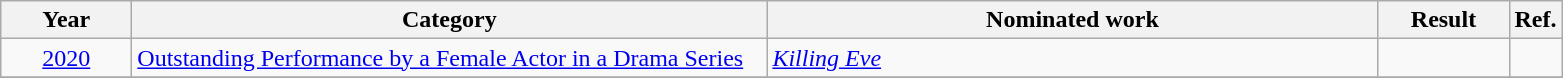<table class=wikitable>
<tr>
<th scope="col" style="width:5em;">Year</th>
<th scope="col" style="width:26em;">Category</th>
<th scope="col" style="width:25em;">Nominated work</th>
<th scope="col" style="width:5em;">Result</th>
<th>Ref.</th>
</tr>
<tr>
<td style="text-align:center;"><a href='#'>2020</a></td>
<td><a href='#'>Outstanding Performance by a Female Actor in a Drama Series</a></td>
<td><em><a href='#'>Killing Eve</a></em></td>
<td></td>
<td style="text-align:center;"></td>
</tr>
<tr>
</tr>
</table>
